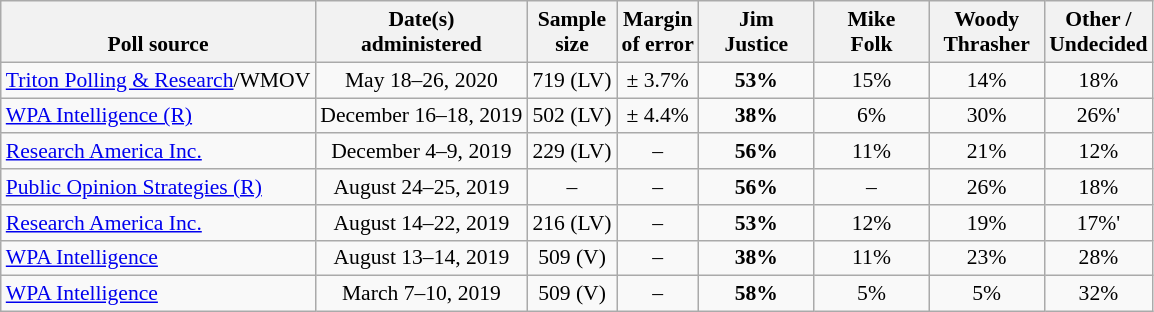<table class="wikitable" style="font-size:90%;text-align:center;">
<tr valign=bottom>
<th>Poll source</th>
<th>Date(s)<br>administered</th>
<th>Sample<br>size</th>
<th>Margin<br>of error</th>
<th style="width:70px;">Jim<br>Justice</th>
<th style="width:70px;">Mike<br>Folk</th>
<th style="width:70px;">Woody<br>Thrasher</th>
<th>Other /<br>Undecided</th>
</tr>
<tr>
<td style="text-align:left;"><a href='#'>Triton Polling & Research</a>/WMOV</td>
<td>May 18–26, 2020</td>
<td>719 (LV)</td>
<td>± 3.7%</td>
<td><strong>53%</strong></td>
<td>15%</td>
<td>14%</td>
<td>18%</td>
</tr>
<tr>
<td style="text-align:left;"><a href='#'>WPA Intelligence (R)</a></td>
<td>December 16–18, 2019</td>
<td>502 (LV)</td>
<td>± 4.4%</td>
<td><strong>38%</strong></td>
<td>6%</td>
<td>30%</td>
<td>26%'</td>
</tr>
<tr>
<td style="text-align:left;"><a href='#'>Research America Inc.</a></td>
<td>December 4–9, 2019</td>
<td>229 (LV)</td>
<td>–</td>
<td><strong>56%</strong></td>
<td>11%</td>
<td>21%</td>
<td>12%</td>
</tr>
<tr>
<td style="text-align:left;"><a href='#'>Public Opinion Strategies (R)</a></td>
<td>August 24–25, 2019</td>
<td>–</td>
<td>–</td>
<td><strong>56%</strong></td>
<td>–</td>
<td>26%</td>
<td>18%</td>
</tr>
<tr>
<td style="text-align:left;"><a href='#'>Research America Inc.</a></td>
<td>August 14–22, 2019</td>
<td>216 (LV)</td>
<td>–</td>
<td><strong>53%</strong></td>
<td>12%</td>
<td>19%</td>
<td>17%'</td>
</tr>
<tr>
<td style="text-align:left;"><a href='#'>WPA Intelligence</a></td>
<td>August 13–14, 2019</td>
<td>509 (V)</td>
<td>–</td>
<td><strong>38%</strong></td>
<td>11%</td>
<td>23%</td>
<td>28%</td>
</tr>
<tr>
<td style="text-align:left;"><a href='#'>WPA Intelligence</a></td>
<td>March 7–10, 2019</td>
<td>509 (V)</td>
<td>–</td>
<td><strong>58%</strong></td>
<td>5%</td>
<td>5%</td>
<td>32%</td>
</tr>
</table>
